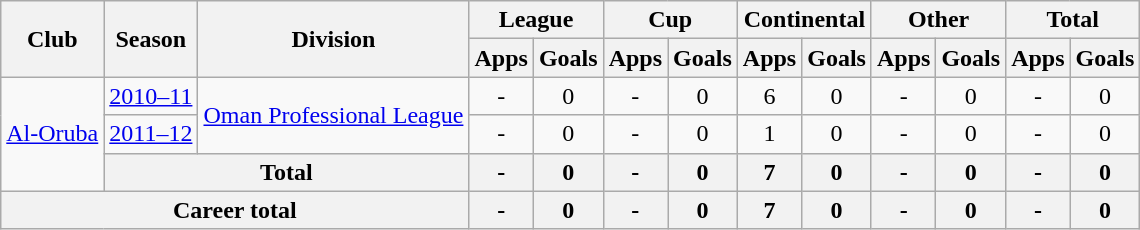<table class="wikitable" style="text-align: center;">
<tr>
<th rowspan=2>Club</th>
<th rowspan=2>Season</th>
<th rowspan=2>Division</th>
<th colspan=2>League</th>
<th colspan=2>Cup</th>
<th colspan=2>Continental</th>
<th colspan=2>Other</th>
<th colspan=2>Total</th>
</tr>
<tr>
<th>Apps</th>
<th>Goals</th>
<th>Apps</th>
<th>Goals</th>
<th>Apps</th>
<th>Goals</th>
<th>Apps</th>
<th>Goals</th>
<th>Apps</th>
<th>Goals</th>
</tr>
<tr>
<td rowspan=3><a href='#'>Al-Oruba</a></td>
<td><a href='#'>2010–11</a></td>
<td rowspan=2><a href='#'>Oman Professional League</a></td>
<td>-</td>
<td>0</td>
<td>-</td>
<td>0</td>
<td>6</td>
<td>0</td>
<td>-</td>
<td>0</td>
<td>-</td>
<td>0</td>
</tr>
<tr>
<td><a href='#'>2011–12</a></td>
<td>-</td>
<td>0</td>
<td>-</td>
<td>0</td>
<td>1</td>
<td>0</td>
<td>-</td>
<td>0</td>
<td>-</td>
<td>0</td>
</tr>
<tr>
<th colspan=2>Total</th>
<th>-</th>
<th>0</th>
<th>-</th>
<th>0</th>
<th>7</th>
<th>0</th>
<th>-</th>
<th>0</th>
<th>-</th>
<th>0</th>
</tr>
<tr>
<th colspan=3>Career total</th>
<th>-</th>
<th>0</th>
<th>-</th>
<th>0</th>
<th>7</th>
<th>0</th>
<th>-</th>
<th>0</th>
<th>-</th>
<th>0</th>
</tr>
</table>
